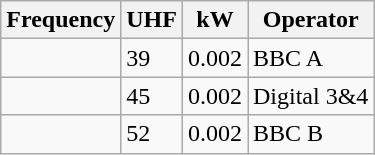<table class="wikitable sortable">
<tr>
<th>Frequency</th>
<th>UHF</th>
<th>kW</th>
<th>Operator</th>
</tr>
<tr>
<td></td>
<td>39</td>
<td>0.002</td>
<td>BBC A</td>
</tr>
<tr>
<td></td>
<td>45</td>
<td>0.002</td>
<td>Digital 3&4</td>
</tr>
<tr>
<td></td>
<td>52</td>
<td>0.002</td>
<td>BBC B</td>
</tr>
</table>
